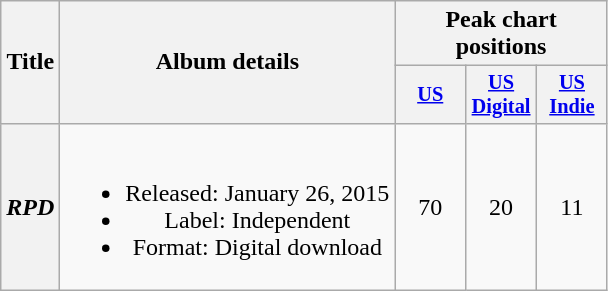<table class="wikitable plainrowheaders" style="text-align:center;">
<tr>
<th scope="col" rowspan="2">Title</th>
<th scope="col" rowspan="2">Album details</th>
<th scope="col" colspan="3">Peak chart positions</th>
</tr>
<tr>
<th scope="col" style="width:3em;font-size:85%;"><a href='#'>US</a><br></th>
<th scope="col" style="width:3em;font-size:85%;"><a href='#'>US<br>Digital</a><br></th>
<th scope="col" style="width:3em;font-size:85%;"><a href='#'>US<br>Indie</a><br></th>
</tr>
<tr>
<th scope="row"><em>RPD</em></th>
<td><br><ul><li>Released: January 26, 2015</li><li>Label: Independent</li><li>Format: Digital download</li></ul></td>
<td>70</td>
<td>20</td>
<td>11</td>
</tr>
</table>
